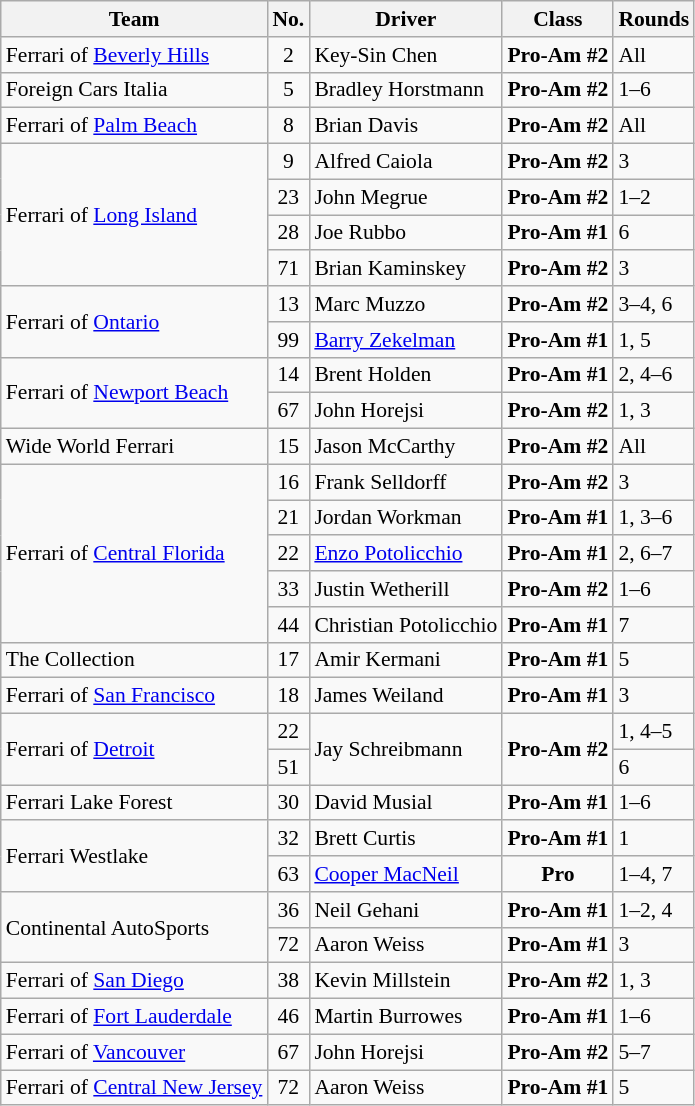<table class="wikitable" style="font-size:90%;">
<tr>
<th>Team</th>
<th>No.</th>
<th>Driver</th>
<th>Class</th>
<th>Rounds</th>
</tr>
<tr>
<td> Ferrari of <a href='#'>Beverly Hills</a></td>
<td align=center>2</td>
<td> Key-Sin Chen</td>
<td align=center><strong><span>Pro-Am #2</span></strong></td>
<td>All</td>
</tr>
<tr>
<td> Foreign Cars Italia</td>
<td align=center>5</td>
<td> Bradley Horstmann</td>
<td align=center><strong><span>Pro-Am #2</span></strong></td>
<td>1–6</td>
</tr>
<tr>
<td> Ferrari of <a href='#'>Palm Beach</a></td>
<td align=center>8</td>
<td> Brian Davis</td>
<td align=center><strong><span>Pro-Am #2</span></strong></td>
<td>All</td>
</tr>
<tr>
<td rowspan=4> Ferrari of <a href='#'>Long Island</a></td>
<td align=center>9</td>
<td> Alfred Caiola</td>
<td align=center><strong><span>Pro-Am #2</span></strong></td>
<td>3</td>
</tr>
<tr>
<td align=center>23</td>
<td> John Megrue</td>
<td align=center><strong><span>Pro-Am #2</span></strong></td>
<td>1–2</td>
</tr>
<tr>
<td align=center>28</td>
<td> Joe Rubbo</td>
<td align=center><strong><span>Pro-Am #1</span></strong></td>
<td>6</td>
</tr>
<tr>
<td align=center>71</td>
<td> Brian Kaminskey</td>
<td align=center><strong><span>Pro-Am #2</span></strong></td>
<td>3</td>
</tr>
<tr>
<td rowspan=2> Ferrari of <a href='#'>Ontario</a></td>
<td align=center>13</td>
<td> Marc Muzzo</td>
<td align=center><strong><span>Pro-Am #2</span></strong></td>
<td>3–4, 6</td>
</tr>
<tr>
<td align=center>99</td>
<td> <a href='#'>Barry Zekelman</a></td>
<td align=center><strong><span>Pro-Am #1</span></strong></td>
<td>1, 5</td>
</tr>
<tr>
<td rowspan=2> Ferrari of <a href='#'>Newport Beach</a></td>
<td align=center>14</td>
<td> Brent Holden</td>
<td align=center><strong><span>Pro-Am #1</span></strong></td>
<td>2, 4–6</td>
</tr>
<tr>
<td align=center>67</td>
<td> John Horejsi</td>
<td align=center><strong><span>Pro-Am #2</span></strong></td>
<td>1, 3</td>
</tr>
<tr>
<td> Wide World Ferrari</td>
<td align=center>15</td>
<td> Jason McCarthy</td>
<td align=center><strong><span>Pro-Am #2</span></strong></td>
<td>All</td>
</tr>
<tr>
<td rowspan=5> Ferrari of <a href='#'>Central Florida</a></td>
<td align=center>16</td>
<td> Frank Selldorff</td>
<td align=center><strong><span>Pro-Am #2</span></strong></td>
<td>3</td>
</tr>
<tr>
<td align=center>21</td>
<td> Jordan Workman</td>
<td align=center><strong><span>Pro-Am #1</span></strong></td>
<td>1, 3–6</td>
</tr>
<tr>
<td align=center>22</td>
<td> <a href='#'>Enzo Potolicchio</a></td>
<td align=center><strong><span>Pro-Am #1</span></strong></td>
<td>2, 6–7</td>
</tr>
<tr>
<td align=center>33</td>
<td> Justin Wetherill</td>
<td align=center><strong><span>Pro-Am #2</span></strong></td>
<td>1–6</td>
</tr>
<tr>
<td align=center>44</td>
<td> Christian Potolicchio</td>
<td align=center><strong><span>Pro-Am #1</span></strong></td>
<td>7</td>
</tr>
<tr>
<td> The Collection</td>
<td align=center>17</td>
<td> Amir Kermani</td>
<td align=center><strong><span>Pro-Am #1</span></strong></td>
<td>5</td>
</tr>
<tr>
<td> Ferrari of <a href='#'>San Francisco</a></td>
<td align=center>18</td>
<td> James Weiland</td>
<td align=center><strong><span>Pro-Am #1</span></strong></td>
<td>3</td>
</tr>
<tr>
<td rowspan=2> Ferrari of <a href='#'>Detroit</a></td>
<td align=center>22</td>
<td rowspan=2> Jay Schreibmann</td>
<td rowspan=2 align=center><strong><span>Pro-Am #2</span></strong></td>
<td>1, 4–5</td>
</tr>
<tr>
<td align=center>51</td>
<td>6</td>
</tr>
<tr>
<td> Ferrari Lake Forest</td>
<td align=center>30</td>
<td> David Musial</td>
<td align=center><strong><span>Pro-Am #1</span></strong></td>
<td>1–6</td>
</tr>
<tr>
<td rowspan=2> Ferrari Westlake</td>
<td align=center>32</td>
<td> Brett Curtis</td>
<td align=center><strong><span>Pro-Am #1</span></strong></td>
<td>1</td>
</tr>
<tr>
<td align=center>63</td>
<td> <a href='#'>Cooper MacNeil</a></td>
<td align=center><strong><span>Pro</span></strong></td>
<td>1–4, 7</td>
</tr>
<tr>
<td rowspan=2> Continental AutoSports</td>
<td align=center>36</td>
<td> Neil Gehani</td>
<td align=center><strong><span>Pro-Am #1</span></strong></td>
<td>1–2, 4</td>
</tr>
<tr>
<td align=center>72</td>
<td> Aaron Weiss</td>
<td align=center><strong><span>Pro-Am #1</span></strong></td>
<td>3</td>
</tr>
<tr>
<td> Ferrari of <a href='#'>San Diego</a></td>
<td align=center>38</td>
<td> Kevin Millstein</td>
<td align=center><strong><span>Pro-Am #2</span></strong></td>
<td>1, 3</td>
</tr>
<tr>
<td> Ferrari of <a href='#'>Fort Lauderdale</a></td>
<td align=center>46</td>
<td> Martin Burrowes</td>
<td align=center><strong><span>Pro-Am #1</span></strong></td>
<td>1–6</td>
</tr>
<tr>
<td> Ferrari of <a href='#'>Vancouver</a></td>
<td align=center>67</td>
<td> John Horejsi</td>
<td align=center><strong><span>Pro-Am #2</span></strong></td>
<td>5–7</td>
</tr>
<tr>
<td> Ferrari of <a href='#'>Central New Jersey</a></td>
<td align=center>72</td>
<td> Aaron Weiss</td>
<td align=center><strong><span>Pro-Am #1</span></strong></td>
<td>5</td>
</tr>
</table>
